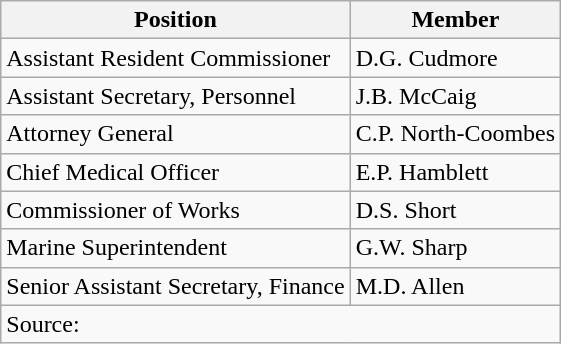<table class=wikitable>
<tr>
<th>Position</th>
<th>Member</th>
</tr>
<tr>
<td>Assistant Resident Commissioner</td>
<td>D.G. Cudmore</td>
</tr>
<tr>
<td>Assistant Secretary, Personnel</td>
<td>J.B. McCaig</td>
</tr>
<tr>
<td>Attorney General</td>
<td>C.P. North-Coombes</td>
</tr>
<tr>
<td>Chief Medical Officer</td>
<td>E.P. Hamblett</td>
</tr>
<tr>
<td>Commissioner of Works</td>
<td>D.S. Short</td>
</tr>
<tr>
<td>Marine Superintendent</td>
<td>G.W. Sharp</td>
</tr>
<tr>
<td>Senior Assistant Secretary, Finance</td>
<td>M.D. Allen</td>
</tr>
<tr>
<td colspan=2>Source: </td>
</tr>
</table>
